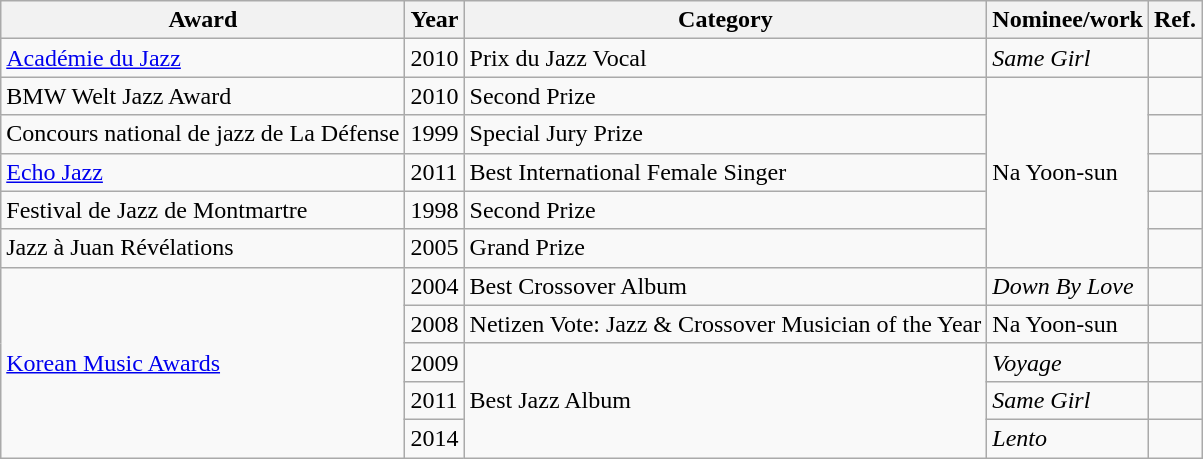<table class="wikitable">
<tr>
<th>Award</th>
<th>Year</th>
<th>Category</th>
<th>Nominee/work</th>
<th>Ref.</th>
</tr>
<tr>
<td><a href='#'>Académie du Jazz</a></td>
<td>2010</td>
<td>Prix du Jazz Vocal</td>
<td><em>Same Girl</em></td>
<td></td>
</tr>
<tr>
<td>BMW Welt Jazz Award</td>
<td>2010</td>
<td>Second Prize</td>
<td rowspan="5">Na Yoon-sun</td>
<td></td>
</tr>
<tr>
<td>Concours national de jazz de La Défense</td>
<td>1999</td>
<td>Special Jury Prize</td>
<td></td>
</tr>
<tr>
<td><a href='#'>Echo Jazz</a></td>
<td>2011</td>
<td>Best International Female Singer</td>
<td></td>
</tr>
<tr>
<td>Festival de Jazz de Montmartre</td>
<td>1998</td>
<td>Second Prize</td>
<td></td>
</tr>
<tr>
<td>Jazz à Juan Révélations</td>
<td>2005</td>
<td>Grand Prize</td>
<td></td>
</tr>
<tr>
<td rowspan="5"><a href='#'>Korean Music Awards</a></td>
<td>2004</td>
<td>Best Crossover Album</td>
<td><em>Down By Love</em></td>
<td></td>
</tr>
<tr>
<td>2008</td>
<td>Netizen Vote: Jazz & Crossover Musician of the Year</td>
<td>Na Yoon-sun</td>
<td></td>
</tr>
<tr>
<td>2009</td>
<td rowspan="3">Best Jazz Album</td>
<td><em>Voyage</em></td>
<td></td>
</tr>
<tr>
<td>2011</td>
<td><em>Same Girl</em></td>
<td></td>
</tr>
<tr>
<td>2014</td>
<td><em>Lento</em></td>
<td></td>
</tr>
</table>
